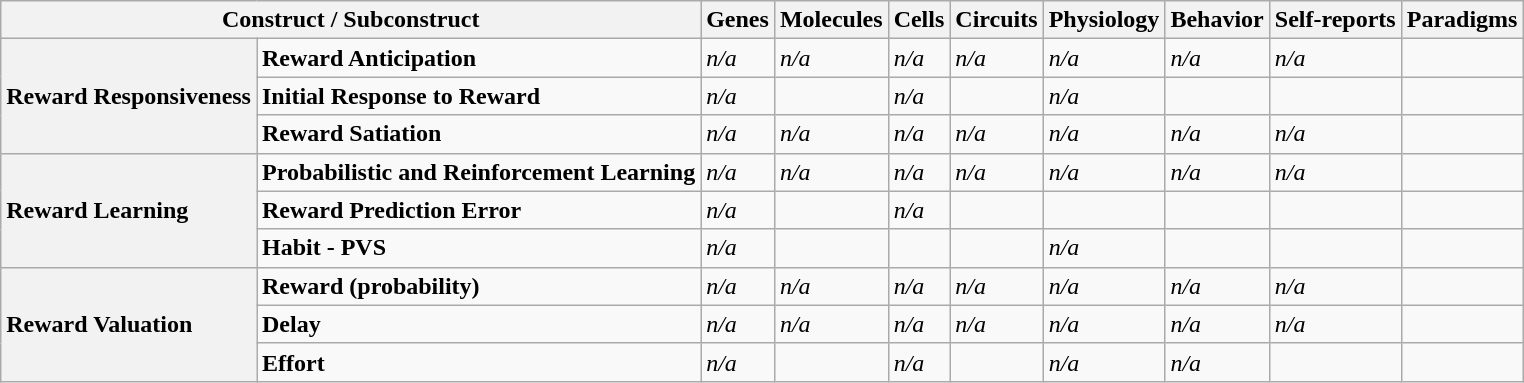<table class="wikitable">
<tr>
<th colspan="2">Construct / Subconstruct</th>
<th>Genes</th>
<th>Molecules</th>
<th>Cells</th>
<th>Circuits</th>
<th>Physiology</th>
<th>Behavior</th>
<th>Self-reports</th>
<th>Paradigms</th>
</tr>
<tr>
<th rowspan="3" style="text-align: left;">Reward Responsiveness</th>
<td><strong>Reward Anticipation</strong></td>
<td><em>n/a</em></td>
<td><em>n/a</em></td>
<td><em>n/a</em></td>
<td><em>n/a</em></td>
<td><em>n/a</em></td>
<td><em>n/a</em></td>
<td><em>n/a</em></td>
<td></td>
</tr>
<tr>
<td><strong>Initial Response to Reward</strong></td>
<td><em>n/a</em></td>
<td></td>
<td><em>n/a</em></td>
<td></td>
<td><em>n/a</em></td>
<td></td>
<td></td>
<td></td>
</tr>
<tr>
<td><strong>Reward Satiation</strong></td>
<td><em>n/a</em></td>
<td><em>n/a</em></td>
<td><em>n/a</em></td>
<td><em>n/a</em></td>
<td><em>n/a</em></td>
<td><em>n/a</em></td>
<td><em>n/a</em></td>
<td></td>
</tr>
<tr>
<th rowspan="3" style="text-align: left;">Reward Learning</th>
<td><strong>Probabilistic and Reinforcement Learning</strong></td>
<td><em>n/a</em></td>
<td><em>n/a</em></td>
<td><em>n/a</em></td>
<td><em>n/a</em></td>
<td><em>n/a</em></td>
<td><em>n/a</em></td>
<td><em>n/a</em></td>
<td></td>
</tr>
<tr>
<td><strong>Reward Prediction Error</strong></td>
<td><em>n/a</em></td>
<td></td>
<td><em>n/a</em></td>
<td></td>
<td></td>
<td></td>
<td></td>
<td></td>
</tr>
<tr>
<td><strong>Habit - PVS</strong></td>
<td><em>n/a</em></td>
<td></td>
<td></td>
<td></td>
<td><em>n/a</em></td>
<td></td>
<td></td>
<td></td>
</tr>
<tr>
<th rowspan="3" style="text-align: left;">Reward Valuation</th>
<td><strong>Reward (probability)</strong></td>
<td><em>n/a</em></td>
<td><em>n/a</em></td>
<td><em>n/a</em></td>
<td><em>n/a</em></td>
<td><em>n/a</em></td>
<td><em>n/a</em></td>
<td><em>n/a</em></td>
<td></td>
</tr>
<tr>
<td><strong>Delay</strong></td>
<td><em>n/a</em></td>
<td><em>n/a</em></td>
<td><em>n/a</em></td>
<td><em>n/a</em></td>
<td><em>n/a</em></td>
<td><em>n/a</em></td>
<td><em>n/a</em></td>
<td></td>
</tr>
<tr>
<td><strong>Effort</strong></td>
<td><em>n/a</em></td>
<td></td>
<td><em>n/a</em></td>
<td></td>
<td><em>n/a</em></td>
<td><em>n/a</em></td>
<td></td>
<td></td>
</tr>
</table>
